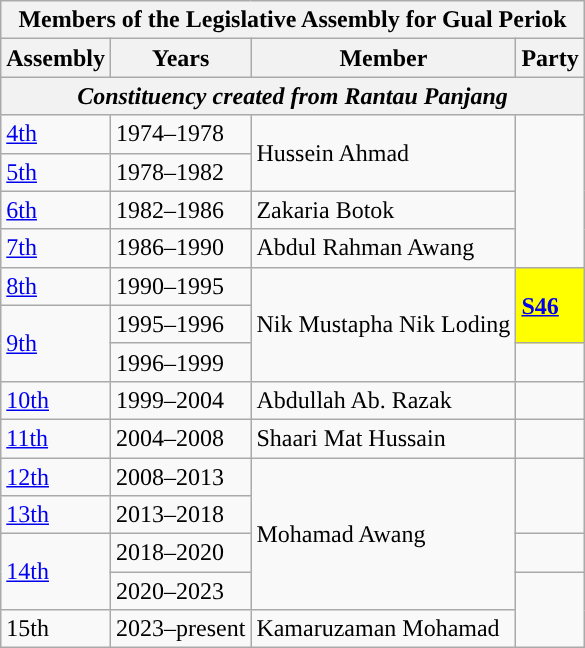<table class=wikitable>
<tr>
<th colspan=4>Members of the Legislative Assembly for Gual Periok</th>
</tr>
<tr>
<th>Assembly</th>
<th>Years</th>
<th>Member</th>
<th>Party</th>
</tr>
<tr>
<th colspan=4 align=center><em>Constituency created from Rantau Panjang</em></th>
</tr>
<tr>
<td><a href='#'>4th</a></td>
<td>1974–1978</td>
<td rowspan=2>Hussein Ahmad</td>
<td rowspan=4></td>
</tr>
<tr>
<td><a href='#'>5th</a></td>
<td>1978–1982</td>
</tr>
<tr>
<td><a href='#'>6th</a></td>
<td>1982–1986</td>
<td>Zakaria Botok</td>
</tr>
<tr>
<td><a href='#'>7th</a></td>
<td>1986–1990</td>
<td>Abdul Rahman Awang</td>
</tr>
<tr>
<td><a href='#'>8th</a></td>
<td>1990–1995</td>
<td rowspan=3>Nik Mustapha Nik Loding</td>
<td rowspan=2 bgcolor="yellow"><strong><a href='#'>S46</a></strong></td>
</tr>
<tr>
<td rowspan=2><a href='#'>9th</a></td>
<td>1995–1996</td>
</tr>
<tr>
<td>1996–1999</td>
<td></td>
</tr>
<tr>
<td><a href='#'>10th</a></td>
<td>1999–2004</td>
<td>Abdullah Ab. Razak</td>
<td></td>
</tr>
<tr>
<td><a href='#'>11th</a></td>
<td>2004–2008</td>
<td>Shaari Mat Hussain</td>
<td></td>
</tr>
<tr>
<td><a href='#'>12th</a></td>
<td>2008–2013</td>
<td rowspan="4">Mohamad Awang</td>
<td rowspan="2"></td>
</tr>
<tr>
<td><a href='#'>13th</a></td>
<td>2013–2018</td>
</tr>
<tr>
<td rowspan="2"><a href='#'>14th</a></td>
<td>2018–2020</td>
<td></td>
</tr>
<tr>
<td>2020–2023</td>
<td rowspan=2></td>
</tr>
<tr>
<td>15th</td>
<td>2023–present</td>
<td>Kamaruzaman Mohamad</td>
</tr>
</table>
